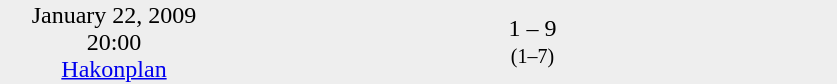<table style="background:#eee;" cellspacing="0">
<tr style="text-align:center;">
<td width=150>January 22, 2009<br>20:00<br><a href='#'>Hakonplan</a></td>
<td style="width:150px; text-align:right;"></td>
<td width=100>1 – 9 <br><small>(1–7)</small></td>
<td style="width:150px; text-align:left;"><strong></strong></td>
</tr>
</table>
